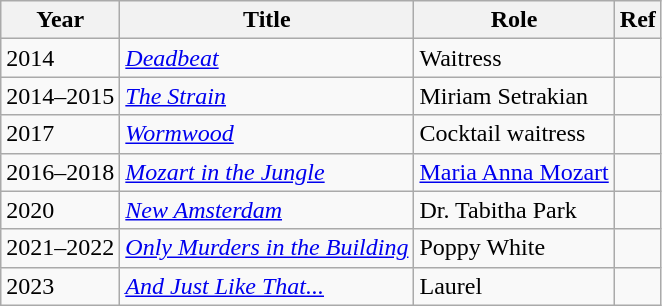<table class="wikitable sortable">
<tr>
<th>Year</th>
<th>Title</th>
<th>Role</th>
<th class="unsortable">Ref</th>
</tr>
<tr>
<td>2014</td>
<td><em><a href='#'>Deadbeat</a></em></td>
<td>Waitress</td>
<td></td>
</tr>
<tr>
<td>2014–2015</td>
<td><em><a href='#'>The Strain</a></em></td>
<td>Miriam Setrakian</td>
<td></td>
</tr>
<tr>
<td>2017</td>
<td><em><a href='#'>Wormwood</a></em></td>
<td>Cocktail waitress</td>
<td></td>
</tr>
<tr>
<td>2016–2018</td>
<td><em><a href='#'>Mozart in the Jungle</a></em></td>
<td><a href='#'>Maria Anna Mozart</a></td>
<td></td>
</tr>
<tr>
<td>2020</td>
<td><em><a href='#'>New Amsterdam</a></em></td>
<td>Dr. Tabitha Park</td>
<td></td>
</tr>
<tr>
<td>2021–2022</td>
<td><em><a href='#'>Only Murders in the Building</a></em></td>
<td>Poppy White</td>
<td></td>
</tr>
<tr>
<td>2023</td>
<td><em><a href='#'>And Just Like That...</a></em></td>
<td>Laurel</td>
<td></td>
</tr>
</table>
